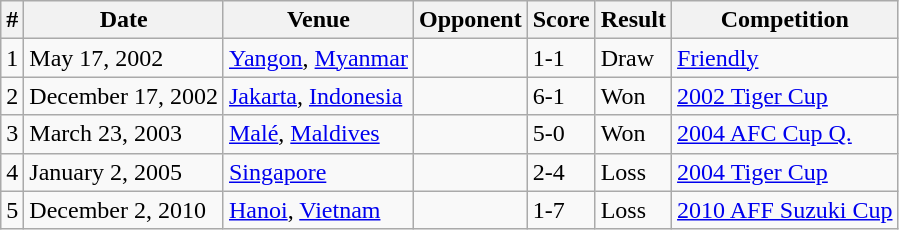<table class="wikitable">
<tr>
<th>#</th>
<th>Date</th>
<th>Venue</th>
<th>Opponent</th>
<th>Score</th>
<th>Result</th>
<th>Competition</th>
</tr>
<tr>
<td>1</td>
<td>May 17, 2002</td>
<td><a href='#'>Yangon</a>, <a href='#'>Myanmar</a></td>
<td></td>
<td>1-1</td>
<td>Draw</td>
<td><a href='#'>Friendly</a></td>
</tr>
<tr>
<td>2</td>
<td>December 17, 2002</td>
<td><a href='#'>Jakarta</a>, <a href='#'>Indonesia</a></td>
<td></td>
<td>6-1</td>
<td>Won</td>
<td><a href='#'>2002 Tiger Cup</a></td>
</tr>
<tr>
<td>3</td>
<td>March 23, 2003</td>
<td><a href='#'>Malé</a>, <a href='#'>Maldives</a></td>
<td></td>
<td>5-0</td>
<td>Won</td>
<td><a href='#'>2004 AFC Cup Q.</a></td>
</tr>
<tr>
<td>4</td>
<td>January 2, 2005</td>
<td><a href='#'>Singapore</a></td>
<td></td>
<td>2-4</td>
<td>Loss</td>
<td><a href='#'>2004 Tiger Cup</a></td>
</tr>
<tr>
<td>5</td>
<td>December 2, 2010</td>
<td><a href='#'>Hanoi</a>, <a href='#'>Vietnam</a></td>
<td></td>
<td>1-7</td>
<td>Loss</td>
<td><a href='#'>2010 AFF Suzuki Cup</a></td>
</tr>
</table>
